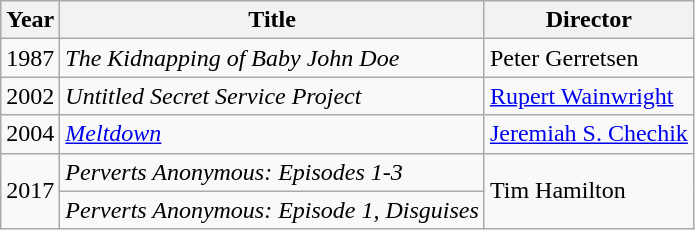<table class="wikitable">
<tr>
<th>Year</th>
<th>Title</th>
<th>Director</th>
</tr>
<tr>
<td>1987</td>
<td><em>The Kidnapping of Baby John Doe</em></td>
<td>Peter Gerretsen</td>
</tr>
<tr>
<td>2002</td>
<td><em>Untitled Secret Service Project</em></td>
<td><a href='#'>Rupert Wainwright</a></td>
</tr>
<tr>
<td>2004</td>
<td><em><a href='#'>Meltdown</a></em></td>
<td><a href='#'>Jeremiah S. Chechik</a></td>
</tr>
<tr>
<td rowspan=2>2017</td>
<td><em>Perverts Anonymous: Episodes 1-3</em></td>
<td rowspan=2>Tim Hamilton</td>
</tr>
<tr>
<td><em>Perverts Anonymous: Episode 1, Disguises</em></td>
</tr>
</table>
